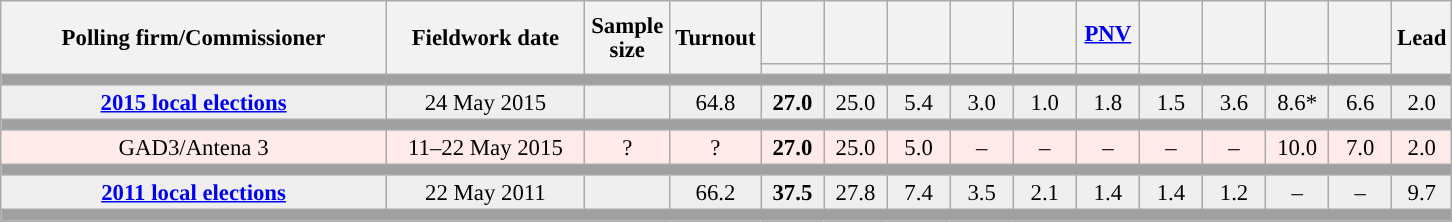<table class="wikitable collapsible" style="text-align:center; font-size:95%; line-height:16px;">
<tr style="height:42px;">
<th style="width:250px;" rowspan="2">Polling firm/Commissioner</th>
<th style="width:125px;" rowspan="2">Fieldwork date</th>
<th style="width:50px;" rowspan="2">Sample size</th>
<th style="width:45px;" rowspan="2">Turnout</th>
<th style="width:35px;"></th>
<th style="width:35px;"></th>
<th style="width:35px;"></th>
<th style="width:35px;"></th>
<th style="width:35px;"></th>
<th style="width:35px;"><a href='#'>PNV</a></th>
<th style="width:35px;"></th>
<th style="width:35px;"></th>
<th style="width:35px;"></th>
<th style="width:35px;"></th>
<th style="width:30px;" rowspan="2">Lead</th>
</tr>
<tr>
<th style="color:inherit;background:"></th>
<th style="color:inherit;background:"></th>
<th style="color:inherit;background:"></th>
<th style="color:inherit;background:"></th>
<th style="color:inherit;background:"></th>
<th style="color:inherit;background:"></th>
<th style="color:inherit;background:"></th>
<th style="color:inherit;background:"></th>
<th style="color:inherit;background:"></th>
<th style="color:inherit;background:"></th>
</tr>
<tr>
<td colspan="15" style="background:#A0A0A0"></td>
</tr>
<tr style="background:#EFEFEF;">
<td><strong><a href='#'>2015 local elections</a></strong></td>
<td>24 May 2015</td>
<td></td>
<td>64.8</td>
<td><strong>27.0</strong></td>
<td>25.0</td>
<td>5.4</td>
<td>3.0</td>
<td>1.0</td>
<td>1.8</td>
<td>1.5</td>
<td>3.6</td>
<td>8.6*</td>
<td>6.6</td>
<td style="background:">2.0</td>
</tr>
<tr>
<td colspan="15" style="background:#A0A0A0"></td>
</tr>
<tr style="background:#FFEAEA;">
<td>GAD3/Antena 3</td>
<td>11–22 May 2015</td>
<td>?</td>
<td>?</td>
<td><strong>27.0</strong></td>
<td>25.0</td>
<td>5.0</td>
<td>–</td>
<td>–</td>
<td>–</td>
<td>–</td>
<td>–</td>
<td>10.0</td>
<td>7.0</td>
<td style="background:">2.0</td>
</tr>
<tr>
<td colspan="15" style="background:#A0A0A0"></td>
</tr>
<tr style="background:#EFEFEF;">
<td><strong><a href='#'>2011 local elections</a></strong></td>
<td>22 May 2011</td>
<td></td>
<td>66.2</td>
<td><strong>37.5</strong></td>
<td>27.8</td>
<td>7.4</td>
<td>3.5</td>
<td>2.1</td>
<td>1.4</td>
<td>1.4</td>
<td>1.2</td>
<td>–</td>
<td>–</td>
<td style="background:">9.7</td>
</tr>
<tr>
<td colspan="15" style="background:#A0A0A0"></td>
</tr>
</table>
